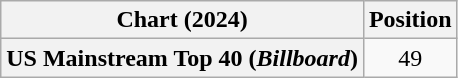<table class="wikitable plainrowheaders" style="text-align:center">
<tr>
<th scope="col">Chart (2024)</th>
<th scope="col">Position</th>
</tr>
<tr>
<th scope="row">US Mainstream Top 40 (<em>Billboard</em>)</th>
<td>49</td>
</tr>
</table>
